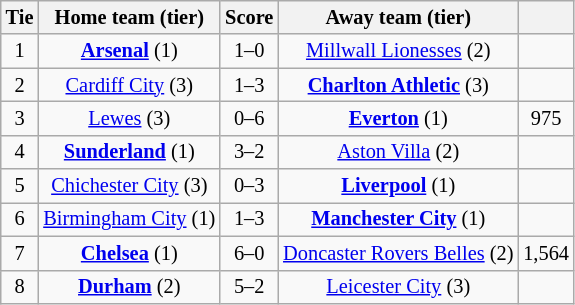<table class="wikitable" style="text-align:center; font-size:85%">
<tr>
<th>Tie</th>
<th>Home team (tier)</th>
<th>Score</th>
<th>Away team (tier)</th>
<th></th>
</tr>
<tr>
<td>1</td>
<td><strong><a href='#'>Arsenal</a></strong> (1)</td>
<td>1–0</td>
<td><a href='#'>Millwall Lionesses</a> (2)</td>
<td></td>
</tr>
<tr>
<td>2</td>
<td><a href='#'>Cardiff City</a> (3)</td>
<td>1–3</td>
<td><strong><a href='#'>Charlton Athletic</a></strong> (3)</td>
<td></td>
</tr>
<tr>
<td>3</td>
<td><a href='#'>Lewes</a> (3)</td>
<td>0–6</td>
<td><strong><a href='#'>Everton</a></strong> (1)</td>
<td>975</td>
</tr>
<tr>
<td>4</td>
<td><strong><a href='#'>Sunderland</a></strong> (1)</td>
<td>3–2</td>
<td><a href='#'>Aston Villa</a> (2)</td>
<td></td>
</tr>
<tr>
<td>5</td>
<td><a href='#'>Chichester City</a> (3)</td>
<td>0–3</td>
<td><strong><a href='#'>Liverpool</a></strong> (1)</td>
<td></td>
</tr>
<tr>
<td>6</td>
<td><a href='#'>Birmingham City</a> (1)</td>
<td>1–3 </td>
<td><strong><a href='#'>Manchester City</a></strong> (1)</td>
<td></td>
</tr>
<tr>
<td>7</td>
<td><strong><a href='#'>Chelsea</a></strong> (1)</td>
<td>6–0</td>
<td><a href='#'>Doncaster Rovers Belles</a> (2)</td>
<td>1,564</td>
</tr>
<tr>
<td>8</td>
<td><strong><a href='#'>Durham</a></strong> (2)</td>
<td>5–2</td>
<td><a href='#'>Leicester City</a> (3)</td>
<td></td>
</tr>
</table>
